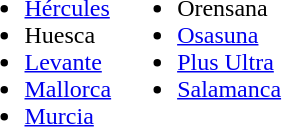<table>
<tr style="vertical-align: top;">
<td><br><ul><li><a href='#'>Hércules</a></li><li>Huesca</li><li><a href='#'>Levante</a></li><li><a href='#'>Mallorca</a></li><li><a href='#'>Murcia</a></li></ul></td>
<td><br><ul><li>Orensana</li><li><a href='#'>Osasuna</a></li><li><a href='#'>Plus Ultra</a></li><li><a href='#'>Salamanca</a></li></ul></td>
</tr>
</table>
